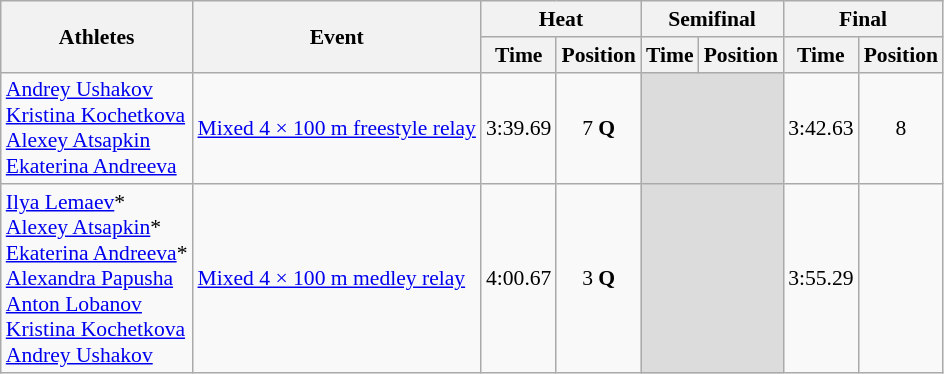<table class="wikitable" border="1" style="font-size:90%">
<tr>
<th rowspan=2>Athletes</th>
<th rowspan=2>Event</th>
<th colspan=2>Heat</th>
<th colspan=2>Semifinal</th>
<th colspan=2>Final</th>
</tr>
<tr>
<th>Time</th>
<th>Position</th>
<th>Time</th>
<th>Position</th>
<th>Time</th>
<th>Position</th>
</tr>
<tr>
<td><a href='#'>Andrey Ushakov</a><br><a href='#'>Kristina Kochetkova</a><br><a href='#'>Alexey Atsapkin</a><br><a href='#'>Ekaterina Andreeva</a></td>
<td><a href='#'>Mixed 4 × 100 m freestyle relay</a></td>
<td align=center>3:39.69</td>
<td align=center>7 <strong>Q</strong></td>
<td colspan=2 bgcolor=#DCDCDC></td>
<td align=center>3:42.63</td>
<td align=center>8</td>
</tr>
<tr>
<td><a href='#'>Ilya Lemaev</a>*<br><a href='#'>Alexey Atsapkin</a>*<br><a href='#'>Ekaterina Andreeva</a>*<br><a href='#'>Alexandra Papusha</a><br><a href='#'>Anton Lobanov</a><br><a href='#'>Kristina Kochetkova</a><br><a href='#'>Andrey Ushakov</a></td>
<td><a href='#'>Mixed 4 × 100 m medley relay</a></td>
<td align=center>4:00.67</td>
<td align=center>3 <strong>Q</strong></td>
<td colspan=2 bgcolor=#DCDCDC></td>
<td align=center>3:55.29</td>
<td align=center></td>
</tr>
</table>
